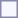<table style="border:1px solid #8888aa; background-color:#f7f8ff; padding:5px; font-size:95%; margin: 0px 12px 12px 0px;">
</table>
